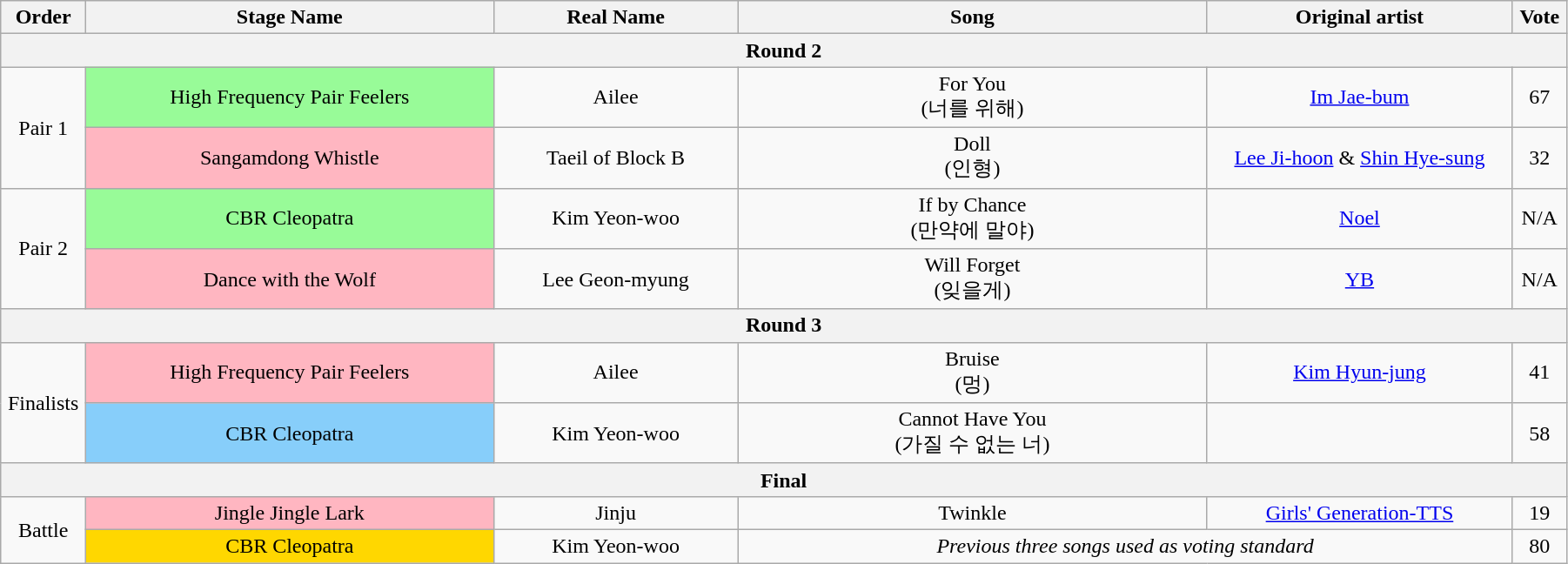<table class="wikitable" style="text-align:center; width:95%;">
<tr>
<th style="width:1%;">Order</th>
<th style="width:20%;">Stage Name</th>
<th style="width:12%;">Real Name</th>
<th style="width:23%;">Song</th>
<th style="width:15%;">Original artist</th>
<th style="width:1%;">Vote</th>
</tr>
<tr>
<th colspan=6>Round 2</th>
</tr>
<tr>
<td rowspan=2>Pair 1</td>
<td bgcolor="palegreen">High Frequency Pair Feelers</td>
<td>Ailee</td>
<td>For You<br>(너를 위해)</td>
<td><a href='#'>Im Jae-bum</a></td>
<td>67</td>
</tr>
<tr>
<td bgcolor="lightpink">Sangamdong Whistle</td>
<td>Taeil of Block B</td>
<td>Doll<br>(인형)</td>
<td><a href='#'>Lee Ji-hoon</a> & <a href='#'>Shin Hye-sung</a></td>
<td>32</td>
</tr>
<tr>
<td rowspan=2>Pair 2</td>
<td bgcolor="palegreen">CBR Cleopatra</td>
<td>Kim Yeon-woo</td>
<td>If by Chance<br>(만약에 말야)</td>
<td><a href='#'>Noel</a></td>
<td>N/A</td>
</tr>
<tr>
<td bgcolor="lightpink">Dance with the Wolf</td>
<td>Lee Geon-myung</td>
<td>Will Forget<br>(잊을게)</td>
<td><a href='#'>YB</a></td>
<td>N/A</td>
</tr>
<tr>
<th colspan=6>Round 3</th>
</tr>
<tr>
<td rowspan=2>Finalists</td>
<td bgcolor="lightpink">High Frequency Pair Feelers</td>
<td>Ailee</td>
<td>Bruise<br>(멍)</td>
<td><a href='#'>Kim Hyun-jung</a></td>
<td>41</td>
</tr>
<tr>
<td bgcolor="lightskyblue">CBR Cleopatra</td>
<td>Kim Yeon-woo</td>
<td>Cannot Have You<br>(가질 수 없는 너)</td>
<td></td>
<td>58</td>
</tr>
<tr>
<th colspan=6>Final</th>
</tr>
<tr>
<td rowspan=2>Battle</td>
<td bgcolor="lightpink">Jingle Jingle Lark</td>
<td>Jinju</td>
<td>Twinkle</td>
<td><a href='#'>Girls' Generation-TTS</a></td>
<td>19</td>
</tr>
<tr>
<td bgcolor="gold">CBR Cleopatra</td>
<td>Kim Yeon-woo</td>
<td colspan=2><em>Previous three songs used as voting standard</em></td>
<td>80</td>
</tr>
</table>
